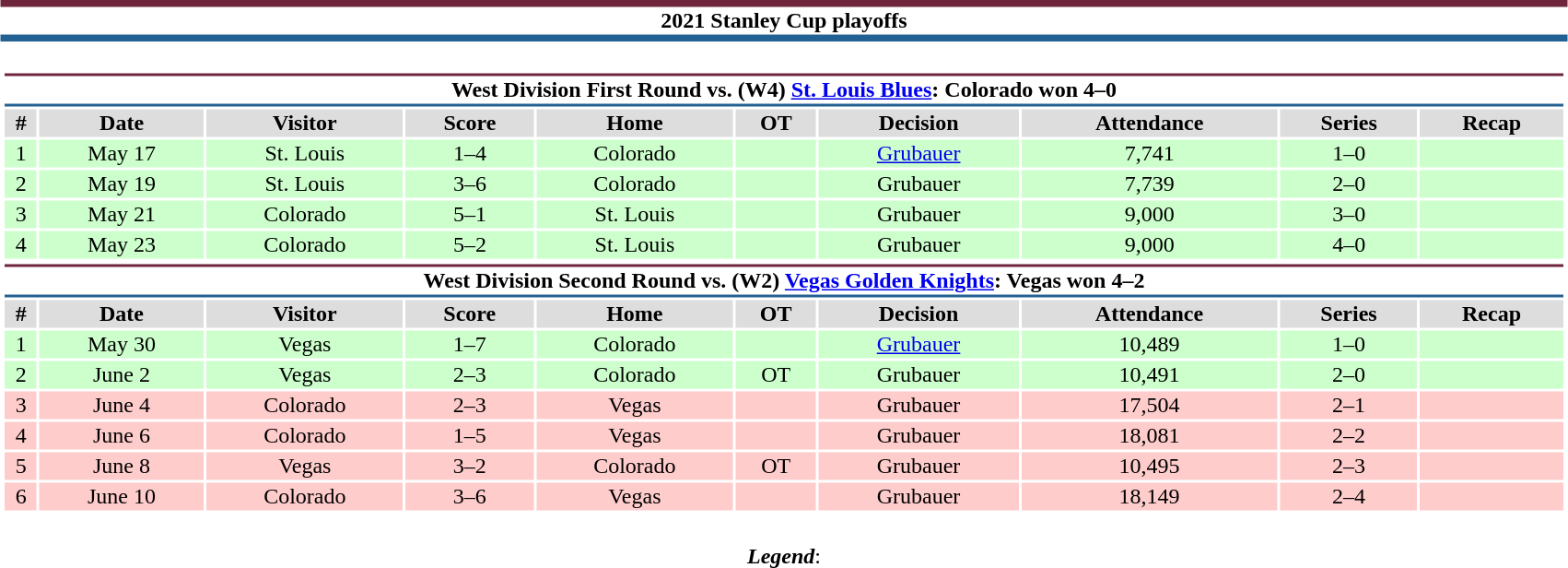<table class="toccolours" style="width:90%; clear:both; margin:1.5em auto; text-align:center;">
<tr>
<th colspan="10" style="background:#FFFFFF; border-top:#6F263D 5px solid; border-bottom:#236192 5px solid;">2021 Stanley Cup playoffs</th>
</tr>
<tr>
<td colspan="10"><br><table class="toccolours collapsible collapsed" style="width:100%;">
<tr>
<th colspan="10" style="background:#FFFFFF; border-top:#6F263D 2px solid; border-bottom:#236192 2px solid;">West Division First Round vs. (W4) <a href='#'>St. Louis Blues</a>: Colorado won 4–0</th>
</tr>
<tr style="background:#ddd;">
<th>#</th>
<th>Date</th>
<th>Visitor</th>
<th>Score</th>
<th>Home</th>
<th>OT</th>
<th>Decision</th>
<th>Attendance</th>
<th>Series</th>
<th>Recap</th>
</tr>
<tr style="background:#cfc;">
<td>1</td>
<td>May 17</td>
<td>St. Louis</td>
<td>1–4</td>
<td>Colorado</td>
<td></td>
<td><a href='#'>Grubauer</a></td>
<td>7,741</td>
<td>1–0</td>
<td></td>
</tr>
<tr style="background:#cfc;">
<td>2</td>
<td>May 19</td>
<td>St. Louis</td>
<td>3–6</td>
<td>Colorado</td>
<td></td>
<td>Grubauer</td>
<td>7,739</td>
<td>2–0</td>
<td></td>
</tr>
<tr style="background:#cfc;">
<td>3</td>
<td>May 21</td>
<td>Colorado</td>
<td>5–1</td>
<td>St. Louis</td>
<td></td>
<td>Grubauer</td>
<td>9,000</td>
<td>3–0</td>
<td></td>
</tr>
<tr style="background:#cfc;">
<td>4</td>
<td>May 23</td>
<td>Colorado</td>
<td>5–2</td>
<td>St. Louis</td>
<td></td>
<td>Grubauer</td>
<td>9,000</td>
<td>4–0</td>
<td></td>
</tr>
</table>
<table class="toccolours collapsible collapsed" style="width:100%;">
<tr>
<th colspan="10" style="background:#FFFFFF; border-top:#6F263D 2px solid; border-bottom:#236192 2px solid;">West Division Second Round vs. (W2) <a href='#'>Vegas Golden Knights</a>: Vegas won 4–2</th>
</tr>
<tr style="background:#ddd;">
<th>#</th>
<th>Date</th>
<th>Visitor</th>
<th>Score</th>
<th>Home</th>
<th>OT</th>
<th>Decision</th>
<th>Attendance</th>
<th>Series</th>
<th>Recap</th>
</tr>
<tr style="background:#cfc;">
<td>1</td>
<td>May 30</td>
<td>Vegas</td>
<td>1–7</td>
<td>Colorado</td>
<td></td>
<td><a href='#'>Grubauer</a></td>
<td>10,489</td>
<td>1–0</td>
<td></td>
</tr>
<tr style="background:#cfc;">
<td>2</td>
<td>June 2</td>
<td>Vegas</td>
<td>2–3</td>
<td>Colorado</td>
<td>OT</td>
<td>Grubauer</td>
<td>10,491</td>
<td>2–0</td>
<td></td>
</tr>
<tr style="background:#fcc;">
<td>3</td>
<td>June 4</td>
<td>Colorado</td>
<td>2–3</td>
<td>Vegas</td>
<td></td>
<td>Grubauer</td>
<td>17,504</td>
<td>2–1</td>
<td></td>
</tr>
<tr style="background:#fcc;">
<td>4</td>
<td>June 6</td>
<td>Colorado</td>
<td>1–5</td>
<td>Vegas</td>
<td></td>
<td>Grubauer</td>
<td>18,081</td>
<td>2–2</td>
<td></td>
</tr>
<tr style="background:#fcc;">
<td>5</td>
<td>June 8</td>
<td>Vegas</td>
<td>3–2</td>
<td>Colorado</td>
<td>OT</td>
<td>Grubauer</td>
<td>10,495</td>
<td>2–3</td>
<td></td>
</tr>
<tr style="background:#fcc;">
<td>6</td>
<td>June 10</td>
<td>Colorado</td>
<td>3–6</td>
<td>Vegas</td>
<td></td>
<td>Grubauer</td>
<td>18,149</td>
<td>2–4</td>
<td></td>
</tr>
</table>
</td>
</tr>
<tr>
<td colspan="10" style="text-align:center;"><br><strong><em>Legend</em></strong>:

</td>
</tr>
</table>
